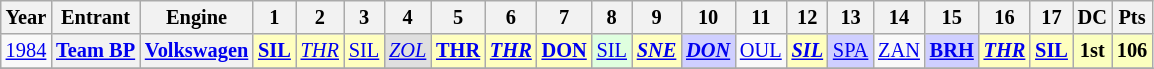<table class="wikitable" style="text-align:center; font-size:85%">
<tr>
<th>Year</th>
<th>Entrant</th>
<th>Engine</th>
<th>1</th>
<th>2</th>
<th>3</th>
<th>4</th>
<th>5</th>
<th>6</th>
<th>7</th>
<th>8</th>
<th>9</th>
<th>10</th>
<th>11</th>
<th>12</th>
<th>13</th>
<th>14</th>
<th>15</th>
<th>16</th>
<th>17</th>
<th>DC</th>
<th>Pts</th>
</tr>
<tr>
<td><a href='#'>1984</a></td>
<th nowrap><a href='#'>Team BP</a></th>
<th nowrap><a href='#'>Volkswagen</a></th>
<td style="background:#FFFFBF;"><strong><a href='#'>SIL</a></strong><br></td>
<td style="background:#FFFFBF;"><em><a href='#'>THR</a></em><br></td>
<td style="background:#FFFFBF;"><a href='#'>SIL</a><br></td>
<td style="background:#DFDFDF;"><em><a href='#'>ZOL</a></em><br></td>
<td style="background:#FFFFBF;"><strong><a href='#'>THR</a></strong><br></td>
<td style="background:#FFFFBF;"><strong><em><a href='#'>THR</a></em></strong><br></td>
<td style="background:#FFFFBF;"><strong><a href='#'>DON</a></strong><br></td>
<td style="background:#DFFFDF;"><a href='#'>SIL</a><br></td>
<td style="background:#FFFFBF;"><strong><em><a href='#'>SNE</a></em></strong><br></td>
<td style="background:#CFCFFF;"><strong><em><a href='#'>DON</a></em></strong><br></td>
<td><a href='#'>OUL</a></td>
<td style="background:#FFFFBF;"><strong><em><a href='#'>SIL</a></em></strong><br></td>
<td style="background:#CFCFFF;"><a href='#'>SPA</a><br></td>
<td><a href='#'>ZAN</a></td>
<td style="background:#CFCFFF;"><strong><a href='#'>BRH</a></strong><br></td>
<td style="background:#FFFFBF;"><strong><em><a href='#'>THR</a></em></strong><br></td>
<td style="background:#FFFFBF;"><strong><a href='#'>SIL</a></strong><br></td>
<td style="background:#FBFFBF;"><strong>1st</strong></td>
<td style="background:#FBFFBF;"><strong>106</strong></td>
</tr>
<tr>
</tr>
</table>
